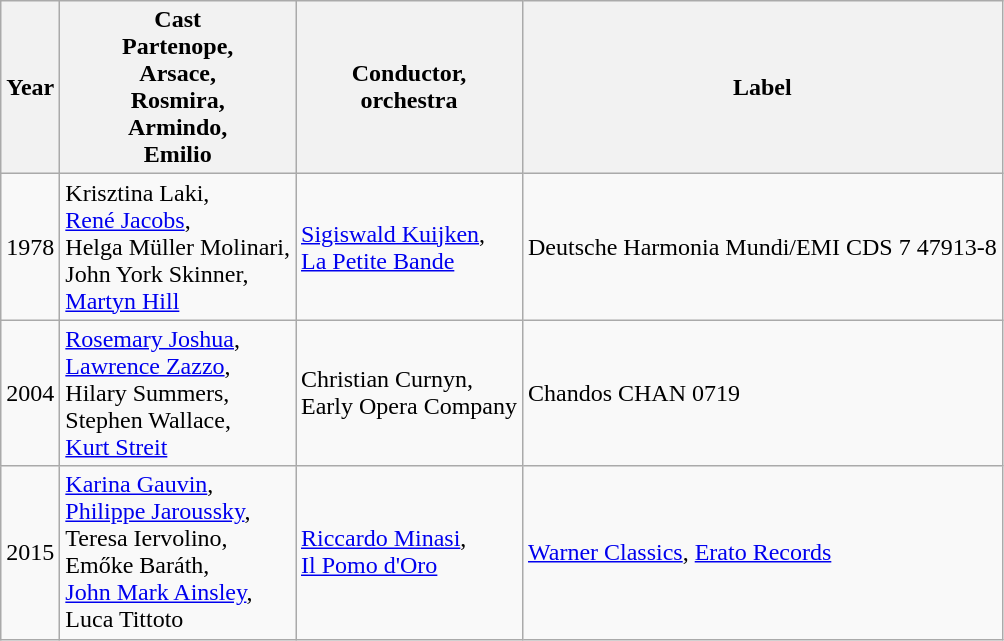<table class="wikitable">
<tr>
<th>Year</th>
<th>Cast<br>Partenope,<br>Arsace,<br>Rosmira,<br>Armindo,<br>Emilio</th>
<th>Conductor,<br>orchestra</th>
<th>Label</th>
</tr>
<tr>
<td>1978</td>
<td>Krisztina Laki,<br><a href='#'>René Jacobs</a>,<br> Helga Müller Molinari,<br>John York Skinner,<br><a href='#'>Martyn Hill</a></td>
<td><a href='#'>Sigiswald Kuijken</a>,<br><a href='#'>La Petite Bande</a></td>
<td>Deutsche Harmonia Mundi/EMI CDS 7 47913-8</td>
</tr>
<tr>
<td>2004</td>
<td><a href='#'>Rosemary Joshua</a>,<br><a href='#'>Lawrence Zazzo</a>,<br>Hilary Summers,<br>Stephen Wallace,<br><a href='#'>Kurt Streit</a></td>
<td>Christian Curnyn,<br>Early Opera Company</td>
<td>Chandos CHAN 0719</td>
</tr>
<tr>
<td>2015</td>
<td><a href='#'>Karina Gauvin</a>,<br><a href='#'>Philippe Jaroussky</a>,<br>Teresa Iervolino,<br>Emőke Baráth,<br><a href='#'>John Mark Ainsley</a>,<br>Luca Tittoto</td>
<td><a href='#'>Riccardo Minasi</a>,<br><a href='#'>Il Pomo d'Oro</a></td>
<td><a href='#'>Warner Classics</a>, <a href='#'>Erato Records</a></td>
</tr>
</table>
